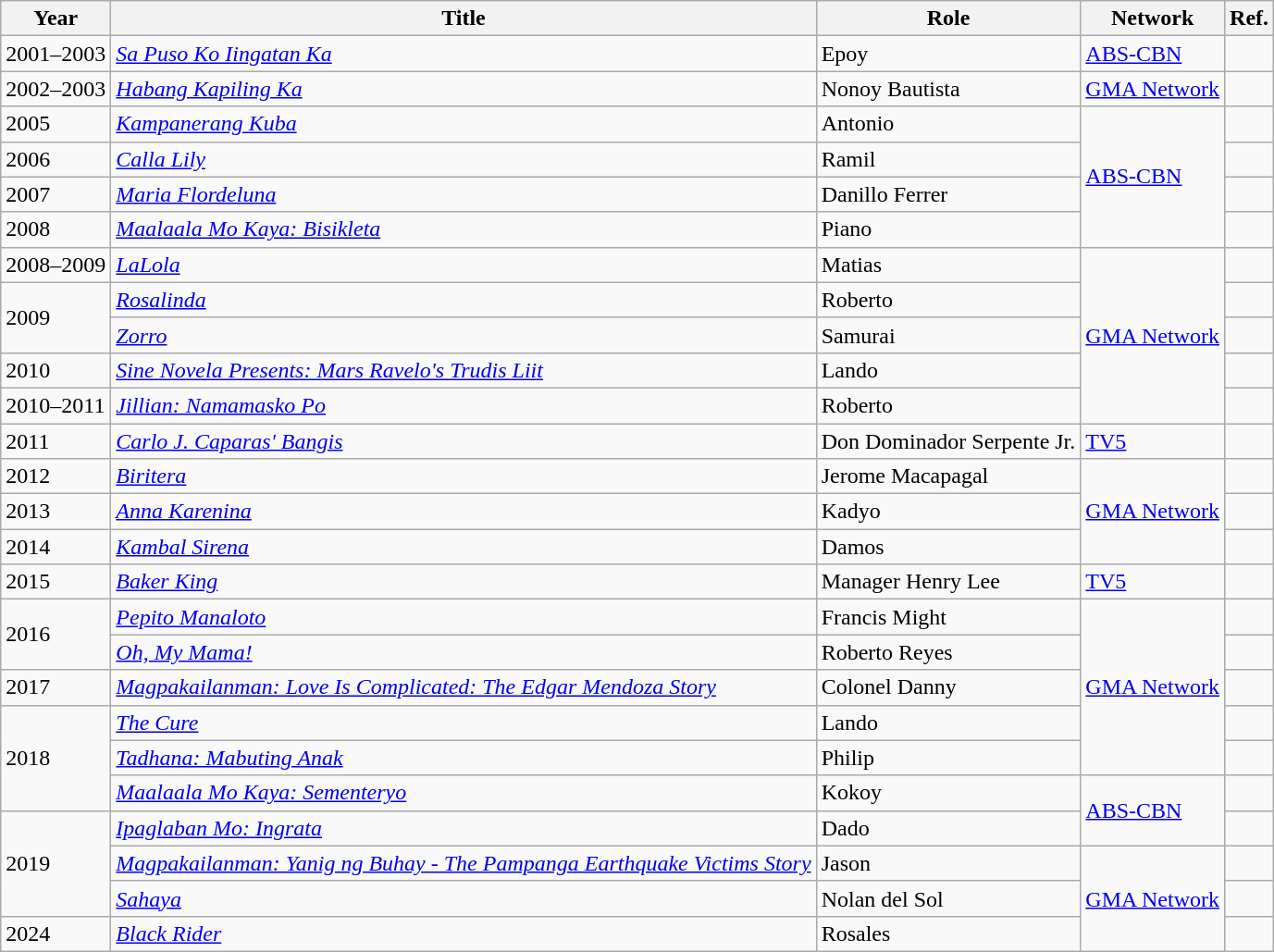<table class="wikitable sortable" style="font-size: 100%;">
<tr>
<th>Year</th>
<th>Title</th>
<th>Role</th>
<th>Network</th>
<th>Ref.</th>
</tr>
<tr>
<td>2001–2003</td>
<td><em><a href='#'>Sa Puso Ko Iingatan Ka</a></em></td>
<td>Epoy</td>
<td><a href='#'>ABS-CBN</a></td>
<td></td>
</tr>
<tr>
<td>2002–2003</td>
<td><em><a href='#'>Habang Kapiling Ka</a></em></td>
<td>Nonoy Bautista</td>
<td><a href='#'>GMA Network</a></td>
<td></td>
</tr>
<tr>
<td>2005</td>
<td><em><a href='#'>Kampanerang Kuba</a></em></td>
<td>Antonio</td>
<td rowspan="4"><a href='#'>ABS-CBN</a></td>
<td></td>
</tr>
<tr>
<td>2006</td>
<td><em><a href='#'>Calla Lily</a></em></td>
<td>Ramil</td>
<td></td>
</tr>
<tr>
<td>2007</td>
<td><em><a href='#'>Maria Flordeluna</a></em></td>
<td>Danillo Ferrer</td>
<td></td>
</tr>
<tr>
<td>2008</td>
<td><em><a href='#'>Maalaala Mo Kaya: Bisikleta</a></em></td>
<td>Piano</td>
<td></td>
</tr>
<tr>
<td>2008–2009</td>
<td><em><a href='#'>LaLola</a></em></td>
<td>Matias</td>
<td rowspan="5"><a href='#'>GMA Network</a></td>
<td></td>
</tr>
<tr>
<td rowspan="2">2009</td>
<td><em><a href='#'>Rosalinda</a></em></td>
<td>Roberto</td>
<td></td>
</tr>
<tr>
<td><em><a href='#'>Zorro</a></em></td>
<td>Samurai</td>
<td></td>
</tr>
<tr>
<td>2010</td>
<td><em><a href='#'>Sine Novela Presents: Mars Ravelo's Trudis Liit</a></em></td>
<td>Lando</td>
<td></td>
</tr>
<tr>
<td>2010–2011</td>
<td><em><a href='#'>Jillian: Namamasko Po</a></em></td>
<td>Roberto</td>
<td></td>
</tr>
<tr>
<td>2011</td>
<td><em><a href='#'>Carlo J. Caparas' Bangis</a></em></td>
<td>Don Dominador Serpente Jr.</td>
<td><a href='#'>TV5</a></td>
<td></td>
</tr>
<tr>
<td>2012</td>
<td><em><a href='#'>Biritera</a></em></td>
<td>Jerome Macapagal</td>
<td rowspan="3"><a href='#'>GMA Network</a></td>
<td></td>
</tr>
<tr>
<td>2013</td>
<td><em><a href='#'>Anna Karenina</a></em></td>
<td>Kadyo</td>
<td></td>
</tr>
<tr>
<td>2014</td>
<td><em><a href='#'>Kambal Sirena</a></em></td>
<td>Damos</td>
<td></td>
</tr>
<tr>
<td>2015</td>
<td><em><a href='#'>Baker King</a></em></td>
<td>Manager Henry Lee</td>
<td><a href='#'>TV5</a></td>
<td></td>
</tr>
<tr>
<td rowspan="2">2016</td>
<td><em><a href='#'>Pepito Manaloto</a></em></td>
<td>Francis Might</td>
<td rowspan="5"><a href='#'>GMA Network</a></td>
<td></td>
</tr>
<tr>
<td><em><a href='#'>Oh, My Mama!</a></em></td>
<td>Roberto Reyes</td>
<td></td>
</tr>
<tr>
<td>2017</td>
<td><em><a href='#'>Magpakailanman: Love Is Complicated: The Edgar Mendoza Story</a></em></td>
<td>Colonel Danny</td>
<td></td>
</tr>
<tr>
<td rowspan="3">2018</td>
<td><em><a href='#'>The Cure</a></em></td>
<td>Lando</td>
<td></td>
</tr>
<tr>
<td><em><a href='#'>Tadhana: Mabuting Anak</a></em></td>
<td>Philip</td>
<td></td>
</tr>
<tr>
<td><em><a href='#'>Maalaala Mo Kaya: Sementeryo</a></em></td>
<td>Kokoy</td>
<td rowspan="2"><a href='#'>ABS-CBN</a></td>
<td></td>
</tr>
<tr>
<td rowspan="3">2019</td>
<td><em><a href='#'>Ipaglaban Mo: Ingrata</a></em></td>
<td>Dado</td>
<td></td>
</tr>
<tr>
<td><em><a href='#'>Magpakailanman: Yanig ng Buhay - The Pampanga Earthquake Victims Story</a></em></td>
<td>Jason</td>
<td rowspan="3"><a href='#'>GMA Network</a></td>
<td></td>
</tr>
<tr>
<td><em><a href='#'>Sahaya</a></em></td>
<td>Nolan del Sol</td>
<td></td>
</tr>
<tr>
<td>2024</td>
<td><em><a href='#'>Black Rider</a></em></td>
<td>Rosales</td>
<td></td>
</tr>
</table>
